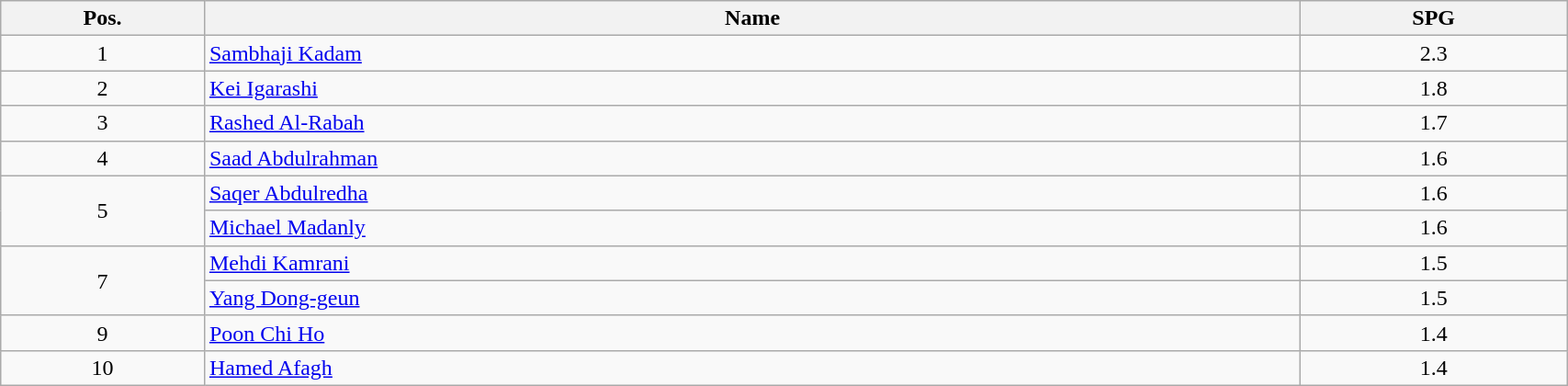<table class=wikitable width="90%">
<tr>
<th width="13%">Pos.</th>
<th width="70%">Name</th>
<th width="17%">SPG</th>
</tr>
<tr>
<td align=center>1</td>
<td> <a href='#'>Sambhaji Kadam</a></td>
<td align=center>2.3</td>
</tr>
<tr>
<td align=center>2</td>
<td> <a href='#'>Kei Igarashi</a></td>
<td align=center>1.8</td>
</tr>
<tr>
<td align=center>3</td>
<td> <a href='#'>Rashed Al-Rabah</a></td>
<td align=center>1.7</td>
</tr>
<tr>
<td align=center>4</td>
<td> <a href='#'>Saad Abdulrahman</a></td>
<td align=center>1.6</td>
</tr>
<tr>
<td align=center rowspan=2>5</td>
<td> <a href='#'>Saqer Abdulredha</a></td>
<td align=center>1.6</td>
</tr>
<tr>
<td> <a href='#'>Michael Madanly</a></td>
<td align=center>1.6</td>
</tr>
<tr>
<td align=center rowspan=2>7</td>
<td> <a href='#'>Mehdi Kamrani</a></td>
<td align=center>1.5</td>
</tr>
<tr>
<td> <a href='#'>Yang Dong-geun</a></td>
<td align=center>1.5</td>
</tr>
<tr>
<td align=center>9</td>
<td> <a href='#'>Poon Chi Ho</a></td>
<td align=center>1.4</td>
</tr>
<tr>
<td align=center>10</td>
<td> <a href='#'>Hamed Afagh</a></td>
<td align=center>1.4</td>
</tr>
</table>
